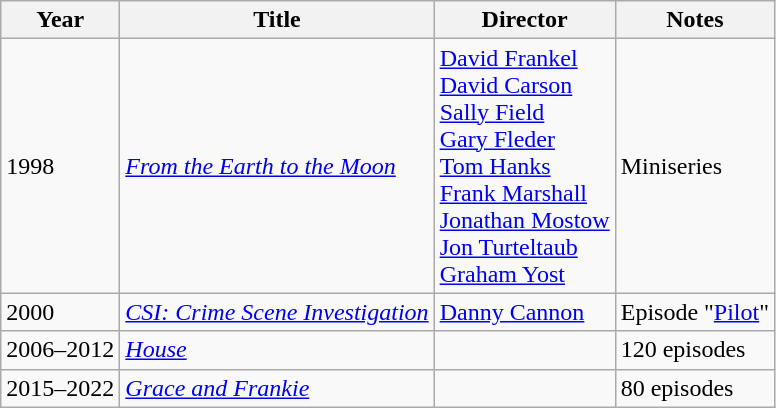<table class="wikitable">
<tr>
<th>Year</th>
<th>Title</th>
<th>Director</th>
<th>Notes</th>
</tr>
<tr>
<td>1998</td>
<td><em><a href='#'>From the Earth to the Moon</a></em></td>
<td><a href='#'>David Frankel</a><br><a href='#'>David Carson</a><br><a href='#'>Sally Field</a><br><a href='#'>Gary Fleder</a><br><a href='#'>Tom Hanks</a><br><a href='#'>Frank Marshall</a><br><a href='#'>Jonathan Mostow</a><br><a href='#'>Jon Turteltaub</a><br><a href='#'>Graham Yost</a><br></td>
<td>Miniseries</td>
</tr>
<tr>
<td>2000</td>
<td><em><a href='#'>CSI: Crime Scene Investigation</a></em></td>
<td><a href='#'>Danny Cannon</a></td>
<td>Episode "<a href='#'>Pilot</a>"</td>
</tr>
<tr>
<td>2006–2012</td>
<td><em><a href='#'>House</a></em></td>
<td></td>
<td>120 episodes</td>
</tr>
<tr>
<td>2015–2022</td>
<td><em><a href='#'>Grace and Frankie</a></em></td>
<td></td>
<td>80 episodes</td>
</tr>
</table>
